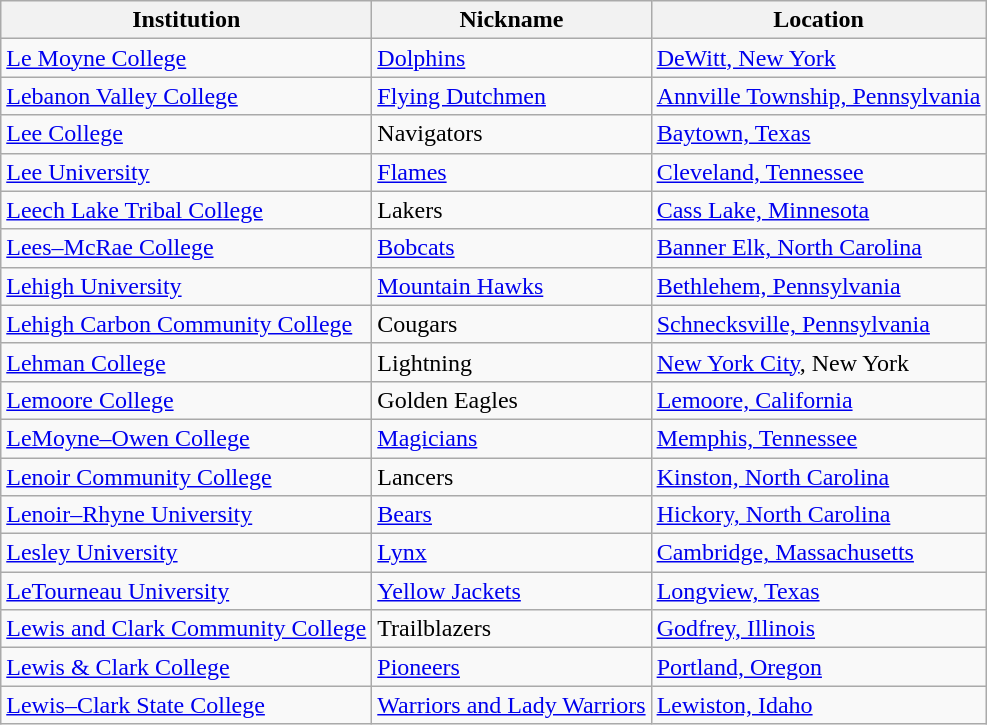<table class="wikitable">
<tr>
<th>Institution</th>
<th>Nickname</th>
<th>Location</th>
</tr>
<tr>
<td><a href='#'>Le Moyne College</a></td>
<td><a href='#'>Dolphins</a></td>
<td><a href='#'>DeWitt, New York</a></td>
</tr>
<tr>
<td><a href='#'>Lebanon Valley College</a></td>
<td><a href='#'>Flying Dutchmen</a></td>
<td><a href='#'>Annville Township, Pennsylvania</a></td>
</tr>
<tr>
<td><a href='#'>Lee College</a></td>
<td>Navigators</td>
<td><a href='#'>Baytown, Texas</a></td>
</tr>
<tr>
<td><a href='#'>Lee University</a></td>
<td><a href='#'>Flames</a></td>
<td><a href='#'>Cleveland, Tennessee</a></td>
</tr>
<tr>
<td><a href='#'>Leech Lake Tribal College</a></td>
<td>Lakers</td>
<td><a href='#'>Cass Lake, Minnesota</a></td>
</tr>
<tr>
<td><a href='#'>Lees–McRae College</a></td>
<td><a href='#'>Bobcats</a></td>
<td><a href='#'>Banner Elk, North Carolina</a></td>
</tr>
<tr>
<td><a href='#'>Lehigh University</a></td>
<td><a href='#'>Mountain Hawks</a></td>
<td><a href='#'>Bethlehem, Pennsylvania</a></td>
</tr>
<tr>
<td><a href='#'>Lehigh Carbon Community College</a></td>
<td>Cougars</td>
<td><a href='#'>Schnecksville, Pennsylvania</a></td>
</tr>
<tr>
<td><a href='#'>Lehman College</a></td>
<td>Lightning</td>
<td><a href='#'>New York City</a>, New York</td>
</tr>
<tr>
<td><a href='#'>Lemoore College</a></td>
<td>Golden Eagles</td>
<td><a href='#'>Lemoore, California</a></td>
</tr>
<tr>
<td><a href='#'>LeMoyne–Owen College</a></td>
<td><a href='#'>Magicians</a></td>
<td><a href='#'>Memphis, Tennessee</a></td>
</tr>
<tr>
<td><a href='#'>Lenoir Community College</a></td>
<td>Lancers</td>
<td><a href='#'>Kinston, North Carolina</a></td>
</tr>
<tr>
<td><a href='#'>Lenoir–Rhyne University</a></td>
<td><a href='#'>Bears</a></td>
<td><a href='#'>Hickory, North Carolina</a></td>
</tr>
<tr>
<td><a href='#'>Lesley University</a></td>
<td><a href='#'>Lynx</a></td>
<td><a href='#'>Cambridge, Massachusetts</a></td>
</tr>
<tr>
<td><a href='#'>LeTourneau University</a></td>
<td><a href='#'>Yellow Jackets</a></td>
<td><a href='#'>Longview, Texas</a></td>
</tr>
<tr>
<td><a href='#'>Lewis and Clark Community College</a></td>
<td>Trailblazers</td>
<td><a href='#'>Godfrey, Illinois</a></td>
</tr>
<tr>
<td><a href='#'>Lewis & Clark College</a></td>
<td><a href='#'>Pioneers</a></td>
<td><a href='#'>Portland, Oregon</a></td>
</tr>
<tr>
<td><a href='#'>Lewis–Clark State College</a></td>
<td><a href='#'>Warriors and Lady Warriors</a></td>
<td><a href='#'>Lewiston, Idaho</a></td>
</tr>
</table>
